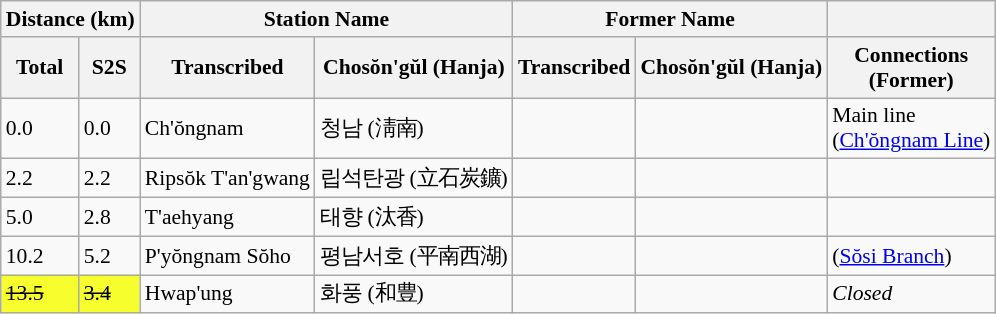<table class="wikitable" style="font-size:90%;">
<tr>
<th colspan="2">Distance (km)</th>
<th colspan="2">Station Name</th>
<th colspan="2">Former Name</th>
<th></th>
</tr>
<tr>
<th>Total</th>
<th>S2S</th>
<th>Transcribed</th>
<th>Chosŏn'gŭl (Hanja)</th>
<th>Transcribed</th>
<th>Chosŏn'gŭl (Hanja)</th>
<th>Connections<br>(Former)</th>
</tr>
<tr>
<td>0.0</td>
<td>0.0</td>
<td>Ch'ŏngnam</td>
<td>청남 (淸南)</td>
<td></td>
<td></td>
<td>Main line<br>(<a href='#'>Ch'ŏngnam Line</a>)</td>
</tr>
<tr>
<td>2.2</td>
<td>2.2</td>
<td>Ripsŏk T'an'gwang</td>
<td>립석탄광 (立石炭鑛)</td>
<td></td>
<td></td>
<td></td>
</tr>
<tr>
<td>5.0</td>
<td>2.8</td>
<td>T'aehyang</td>
<td>태향 (汰香)</td>
<td></td>
<td></td>
<td></td>
</tr>
<tr>
<td>10.2</td>
<td>5.2</td>
<td>P'yŏngnam Sŏho</td>
<td>평남서호 (平南西湖)</td>
<td></td>
<td></td>
<td>(<a href='#'>Sŏsi Branch</a>)</td>
</tr>
<tr>
<td bgcolor=#F7FE2E><del>13.5</del></td>
<td bgcolor=#F7FE2E><del>3.4</del></td>
<td>Hwap'ung</td>
<td>화풍 (和豊)</td>
<td></td>
<td></td>
<td><em>Closed</em></td>
</tr>
</table>
